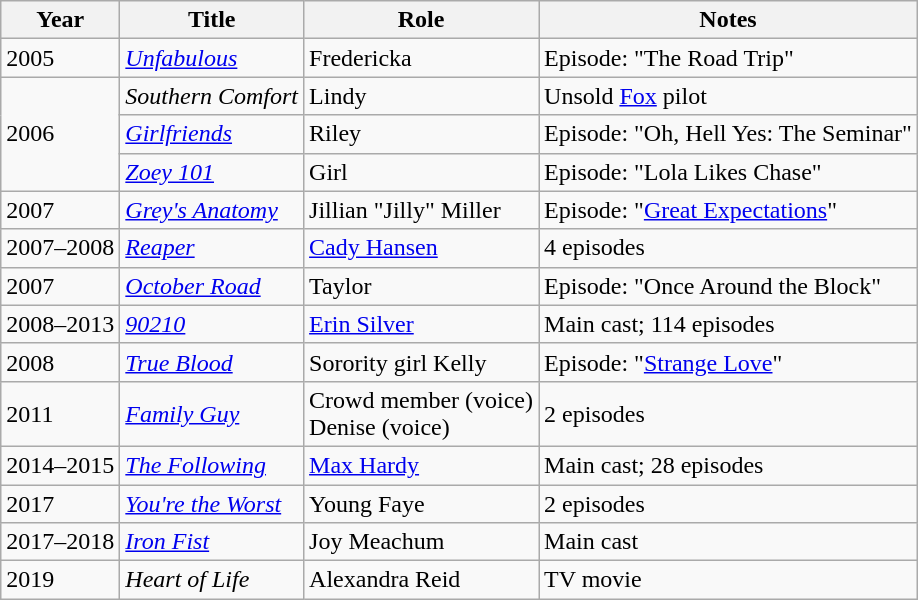<table class="wikitable sortable plainrowheaders">
<tr>
<th scope="col">Year</th>
<th scope="col">Title</th>
<th scope="col">Role</th>
<th scope="col" class="unsortable">Notes</th>
</tr>
<tr>
<td>2005</td>
<td><em><a href='#'>Unfabulous</a></em></td>
<td>Fredericka</td>
<td>Episode: "The Road Trip"</td>
</tr>
<tr>
<td rowspan="3">2006</td>
<td><em>Southern Comfort</em></td>
<td>Lindy</td>
<td>Unsold <a href='#'>Fox</a> pilot</td>
</tr>
<tr>
<td><em><a href='#'>Girlfriends</a></em></td>
<td>Riley</td>
<td>Episode: "Oh, Hell Yes: The Seminar"</td>
</tr>
<tr>
<td><em><a href='#'>Zoey 101</a></em></td>
<td>Girl</td>
<td>Episode: "Lola Likes Chase"</td>
</tr>
<tr>
<td>2007</td>
<td><em><a href='#'>Grey's Anatomy</a></em></td>
<td>Jillian "Jilly" Miller</td>
<td>Episode: "<a href='#'>Great Expectations</a>"</td>
</tr>
<tr>
<td>2007–2008</td>
<td><em><a href='#'>Reaper</a></em></td>
<td><a href='#'>Cady Hansen</a></td>
<td>4 episodes</td>
</tr>
<tr>
<td>2007</td>
<td><em><a href='#'>October Road</a></em></td>
<td>Taylor</td>
<td>Episode: "Once Around the Block"</td>
</tr>
<tr>
<td>2008–2013</td>
<td><em><a href='#'>90210</a></em></td>
<td><a href='#'>Erin Silver</a></td>
<td>Main cast; 114 episodes</td>
</tr>
<tr>
<td>2008</td>
<td><em><a href='#'>True Blood</a></em></td>
<td>Sorority girl Kelly</td>
<td>Episode: "<a href='#'>Strange Love</a>"</td>
</tr>
<tr>
<td>2011</td>
<td><em><a href='#'>Family Guy</a></em></td>
<td>Crowd member (voice)<br>Denise (voice)</td>
<td>2 episodes</td>
</tr>
<tr>
<td>2014–2015</td>
<td><em><a href='#'>The Following</a></em></td>
<td><a href='#'>Max Hardy</a></td>
<td>Main cast; 28 episodes</td>
</tr>
<tr>
<td>2017</td>
<td><em><a href='#'>You're the Worst</a></em></td>
<td>Young Faye</td>
<td>2 episodes</td>
</tr>
<tr>
<td>2017–2018</td>
<td><em><a href='#'>Iron Fist</a></em></td>
<td>Joy Meachum</td>
<td>Main cast</td>
</tr>
<tr>
<td>2019</td>
<td><em>Heart of Life</em></td>
<td>Alexandra Reid</td>
<td>TV movie</td>
</tr>
</table>
